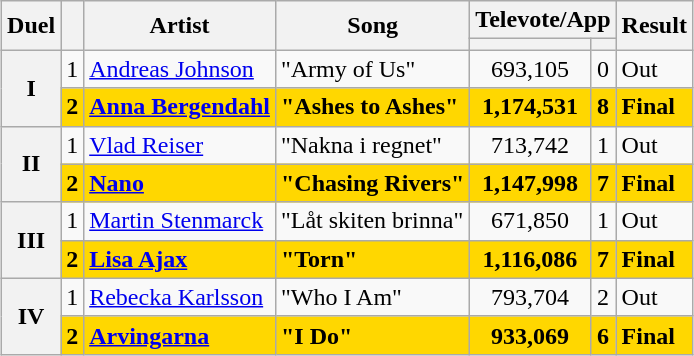<table class="sortable wikitable" style="margin: 1em auto 1em auto; text-align:center;">
<tr>
<th rowspan="2">Duel</th>
<th rowspan="2"></th>
<th rowspan="2">Artist</th>
<th rowspan="2">Song</th>
<th colspan="2">Televote/App</th>
<th rowspan="2">Result</th>
</tr>
<tr>
<th></th>
<th></th>
</tr>
<tr>
<th rowspan="2">I</th>
<td>1</td>
<td align="left"><a href='#'>Andreas Johnson</a></td>
<td align="left">"Army of Us"</td>
<td>693,105</td>
<td>0</td>
<td align="left">Out</td>
</tr>
<tr style="font-weight:bold;background:gold;">
<td>2</td>
<td align="left"><a href='#'>Anna Bergendahl</a></td>
<td align="left">"Ashes to Ashes"</td>
<td>1,174,531</td>
<td>8</td>
<td align="left">Final</td>
</tr>
<tr>
<th rowspan="2">II</th>
<td>1</td>
<td align="left"><a href='#'>Vlad Reiser</a></td>
<td align="left">"Nakna i regnet"</td>
<td>713,742</td>
<td>1</td>
<td align="left">Out</td>
</tr>
<tr style="font-weight:bold;background:gold;">
<td>2</td>
<td align="left"><a href='#'>Nano</a></td>
<td align="left">"Chasing Rivers"</td>
<td>1,147,998</td>
<td>7</td>
<td align="left">Final</td>
</tr>
<tr>
<th rowspan="2">III</th>
<td>1</td>
<td align="left"><a href='#'>Martin Stenmarck</a></td>
<td align="left">"Låt skiten brinna"</td>
<td>671,850</td>
<td>1</td>
<td align="left">Out</td>
</tr>
<tr style="font-weight:bold;background:gold;">
<td>2</td>
<td align="left"><a href='#'>Lisa Ajax</a></td>
<td align="left">"Torn"</td>
<td>1,116,086</td>
<td>7</td>
<td align="left">Final</td>
</tr>
<tr>
<th rowspan="2">IV</th>
<td>1</td>
<td align="left"><a href='#'>Rebecka Karlsson</a></td>
<td align="left">"Who I Am"</td>
<td>793,704</td>
<td>2</td>
<td align="left">Out</td>
</tr>
<tr style="font-weight:bold;background:gold;">
<td>2</td>
<td align="left"><a href='#'>Arvingarna</a></td>
<td align="left">"I Do"</td>
<td>933,069</td>
<td>6</td>
<td align="left">Final</td>
</tr>
</table>
